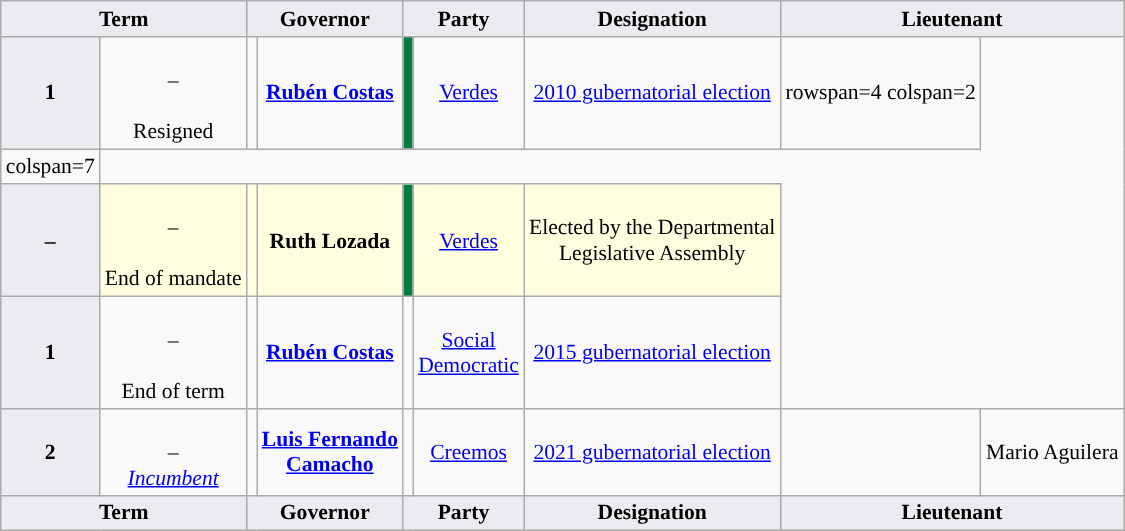<table class="wikitable" style="font-size:90%; text-align:center;">
<tr>
<th style="background-color:#EAECF0;" colspan=2>Term</th>
<th style="background-color:#EAECF0;" colspan=2>Governor</th>
<th style="background-color:#EAECF0;" colspan=2>Party</th>
<th style="background-color:#EAECF0;">Designation</th>
<th style="background-color:#EAECF0;" colspan=2>Lieutenant</th>
</tr>
<tr>
<th style="background-color:#EAECF0;">1</th>
<td><br>–<br><br>Resigned<br></td>
<td data-sort-value="Costas, Rubén"></td>
<td><strong><a href='#'>Rubén Costas</a></strong><br></td>
<td style="background-color:#007C40;"></td>
<td><a href='#'>Verdes</a></td>
<td><a href='#'>2010 gubernatorial election</a></td>
<td>rowspan=4 colspan=2 <br></td>
</tr>
<tr>
<td>colspan=7 </td>
</tr>
<tr style="background-color:#FFFFE0;">
<th style="background-color:#EAECF0;">–</th>
<td><br>–<br><br>End of mandate<br></td>
<td></td>
<td><strong>Ruth Lozada</strong><br></td>
<td style="background-color:#007C40;"></td>
<td><a href='#'>Verdes</a></td>
<td>Elected by the Departmental<br>Legislative Assembly<br></td>
</tr>
<tr>
<th style="background-color:#EAECF0;">1</th>
<td><br>–<br><br>End of term<br></td>
<td data-sort-value="Costas, Rubén"></td>
<td><strong><a href='#'>Rubén Costas</a></strong><br></td>
<td style="background-color:"></td>
<td><a href='#'>Social<br>Democratic</a></td>
<td><a href='#'>2015 gubernatorial election</a></td>
</tr>
<tr>
<th style="background-color:#EAECF0;">2</th>
<td><br>–<br><em><a href='#'>Incumbent</a></em><br></td>
<td data-sort-value="Camacho, Luis Fernando"></td>
<td><strong><a href='#'>Luis Fernando<br>Camacho</a></strong><br></td>
<td style="background-color:"></td>
<td><a href='#'>Creemos</a></td>
<td><a href='#'>2021 gubernatorial election</a></td>
<td style="background-color:"></td>
<td>Mario Aguilera</td>
</tr>
<tr>
<th style="background-color:#EAECF0;" colspan=2>Term</th>
<th style="background-color:#EAECF0;" colspan=2>Governor</th>
<th style="background-color:#EAECF0;" colspan=2>Party</th>
<th style="background-color:#EAECF0;">Designation</th>
<th style="background-color:#EAECF0;" colspan=2>Lieutenant</th>
</tr>
</table>
